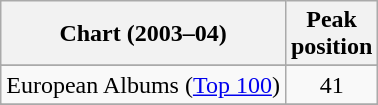<table class="wikitable sortable">
<tr>
<th>Chart (2003–04)</th>
<th>Peak<br>position</th>
</tr>
<tr>
</tr>
<tr>
</tr>
<tr>
</tr>
<tr>
<td align="left">European Albums (<a href='#'>Top 100</a>)</td>
<td align="center">41</td>
</tr>
<tr>
</tr>
<tr>
</tr>
<tr>
</tr>
<tr>
</tr>
</table>
